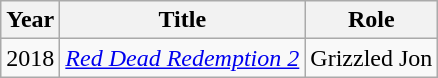<table class="wikitable">
<tr>
<th>Year</th>
<th>Title</th>
<th>Role</th>
</tr>
<tr>
<td>2018</td>
<td><em><a href='#'>Red Dead Redemption 2</a></em></td>
<td>Grizzled Jon</td>
</tr>
</table>
